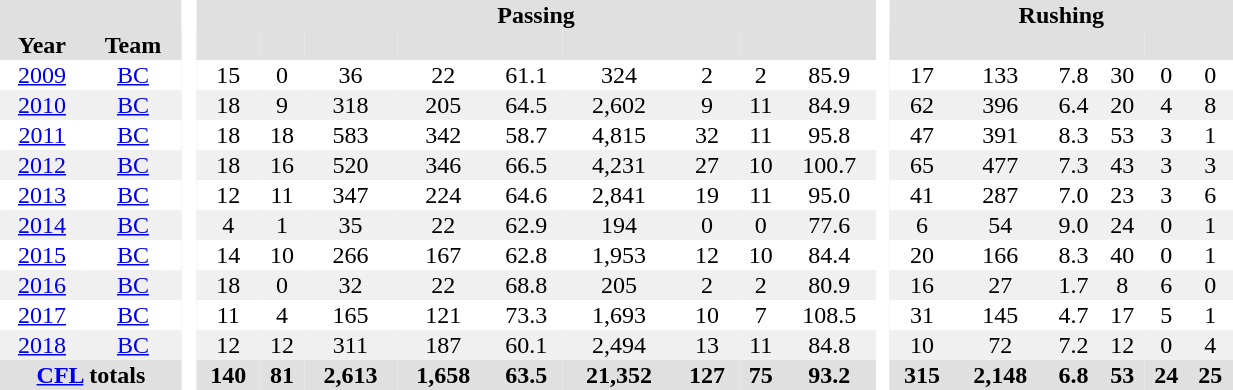<table border="0" cellpadding="1" cellspacing="0" width="65%" style="text-align:center">
<tr bgcolor="#e0e0e0">
<th colspan="2"></th>
<th rowspan="99" bgcolor="#ffffff"> </th>
<th colspan="9">Passing</th>
<th rowspan="99" bgcolor="#ffffff"> </th>
<th colspan="6">Rushing</th>
</tr>
<tr bgcolor="#e0e0e0">
<th>Year</th>
<th>Team</th>
<th></th>
<th></th>
<th></th>
<th></th>
<th></th>
<th></th>
<th></th>
<th></th>
<th></th>
<th></th>
<th></th>
<th></th>
<th></th>
<th></th>
<th></th>
</tr>
<tr align="center">
<td><a href='#'>2009</a></td>
<td><a href='#'>BC</a></td>
<td>15</td>
<td>0</td>
<td>36</td>
<td>22</td>
<td>61.1</td>
<td>324</td>
<td>2</td>
<td>2</td>
<td>85.9</td>
<td>17</td>
<td>133</td>
<td>7.8</td>
<td>30</td>
<td>0</td>
<td>0</td>
</tr>
<tr align="center" bgcolor="#f0f0f0">
<td><a href='#'>2010</a></td>
<td><a href='#'>BC</a></td>
<td>18</td>
<td>9</td>
<td>318</td>
<td>205</td>
<td>64.5</td>
<td>2,602</td>
<td>9</td>
<td>11</td>
<td>84.9</td>
<td>62</td>
<td>396</td>
<td>6.4</td>
<td>20</td>
<td>4</td>
<td>8</td>
</tr>
<tr align="center">
<td><a href='#'>2011</a></td>
<td><a href='#'>BC</a></td>
<td>18</td>
<td>18</td>
<td>583</td>
<td>342</td>
<td>58.7</td>
<td>4,815</td>
<td>32</td>
<td>11</td>
<td>95.8</td>
<td>47</td>
<td>391</td>
<td>8.3</td>
<td>53</td>
<td>3</td>
<td>1</td>
</tr>
<tr align="center" bgcolor="#f0f0f0">
<td><a href='#'>2012</a></td>
<td><a href='#'>BC</a></td>
<td>18</td>
<td>16</td>
<td>520</td>
<td>346</td>
<td>66.5</td>
<td>4,231</td>
<td>27</td>
<td>10</td>
<td>100.7</td>
<td>65</td>
<td>477</td>
<td>7.3</td>
<td>43</td>
<td>3</td>
<td>3</td>
</tr>
<tr align="center">
<td><a href='#'>2013</a></td>
<td><a href='#'>BC</a></td>
<td>12</td>
<td>11</td>
<td>347</td>
<td>224</td>
<td>64.6</td>
<td>2,841</td>
<td>19</td>
<td>11</td>
<td>95.0</td>
<td>41</td>
<td>287</td>
<td>7.0</td>
<td>23</td>
<td>3</td>
<td>6</td>
</tr>
<tr align="center" bgcolor="#f0f0f0">
<td><a href='#'>2014</a></td>
<td><a href='#'>BC</a></td>
<td>4</td>
<td>1</td>
<td>35</td>
<td>22</td>
<td>62.9</td>
<td>194</td>
<td>0</td>
<td>0</td>
<td>77.6</td>
<td>6</td>
<td>54</td>
<td>9.0</td>
<td>24</td>
<td>0</td>
<td>1</td>
</tr>
<tr align="center">
<td><a href='#'>2015</a></td>
<td><a href='#'>BC</a></td>
<td>14</td>
<td>10</td>
<td>266</td>
<td>167</td>
<td>62.8</td>
<td>1,953</td>
<td>12</td>
<td>10</td>
<td>84.4</td>
<td>20</td>
<td>166</td>
<td>8.3</td>
<td>40</td>
<td>0</td>
<td>1</td>
</tr>
<tr align="center" bgcolor="#f0f0f0">
<td><a href='#'>2016</a></td>
<td><a href='#'>BC</a></td>
<td>18</td>
<td>0</td>
<td>32</td>
<td>22</td>
<td>68.8</td>
<td>205</td>
<td>2</td>
<td>2</td>
<td>80.9</td>
<td>16</td>
<td>27</td>
<td>1.7</td>
<td>8</td>
<td>6</td>
<td>0</td>
</tr>
<tr align="center">
<td><a href='#'>2017</a></td>
<td><a href='#'>BC</a></td>
<td>11</td>
<td>4</td>
<td>165</td>
<td>121</td>
<td>73.3</td>
<td>1,693</td>
<td>10</td>
<td>7</td>
<td>108.5</td>
<td>31</td>
<td>145</td>
<td>4.7</td>
<td>17</td>
<td>5</td>
<td>1</td>
</tr>
<tr align="center" bgcolor="#f0f0f0">
<td><a href='#'>2018</a></td>
<td><a href='#'>BC</a></td>
<td>12</td>
<td>12</td>
<td>311</td>
<td>187</td>
<td>60.1</td>
<td>2,494</td>
<td>13</td>
<td>11</td>
<td>84.8</td>
<td>10</td>
<td>72</td>
<td>7.2</td>
<td>12</td>
<td>0</td>
<td>4</td>
</tr>
<tr bgcolor="#e0e0e0">
<th colspan="2"><a href='#'>CFL</a> totals</th>
<th>140</th>
<th>81</th>
<th>2,613</th>
<th>1,658</th>
<th>63.5</th>
<th>21,352</th>
<th>127</th>
<th>75</th>
<th>93.2</th>
<th>315</th>
<th>2,148</th>
<th>6.8</th>
<th>53</th>
<th>24</th>
<th>25</th>
</tr>
</table>
